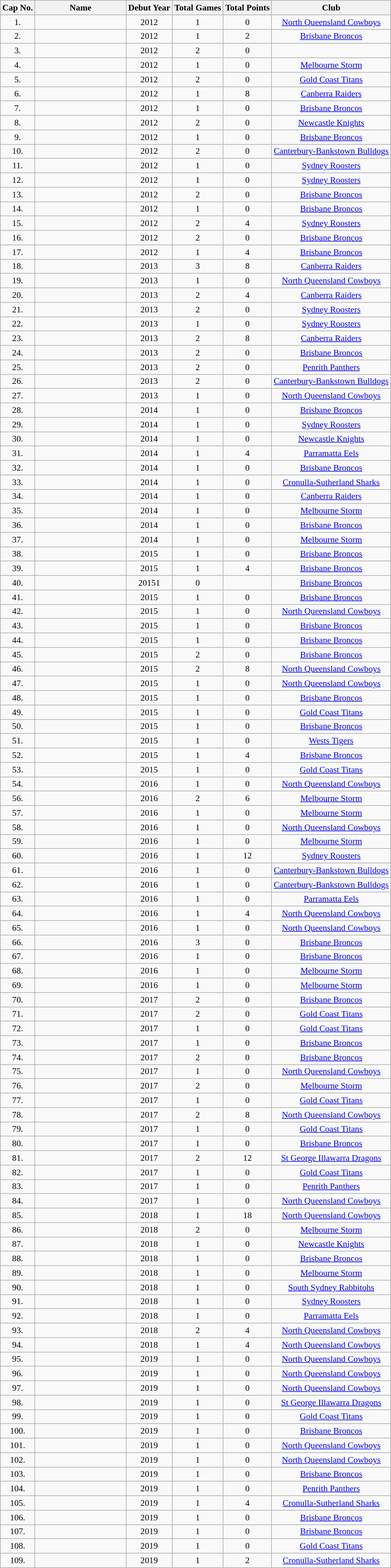<table class="wikitable sortable" style="text-align: center; font-size:90%">
<tr>
<th>Cap No.</th>
<th style="width:10em">Name</th>
<th>Debut Year</th>
<th>Total Games</th>
<th>Total Points</th>
<th>Club</th>
</tr>
<tr>
<td>1.</td>
<td></td>
<td>2012</td>
<td>1</td>
<td>0</td>
<td><a href='#'>North Queensland Cowboys</a></td>
</tr>
<tr>
<td>2.</td>
<td></td>
<td>2012</td>
<td>1</td>
<td>2</td>
<td><a href='#'>Brisbane Broncos</a></td>
</tr>
<tr>
<td>3.</td>
<td></td>
<td>2012</td>
<td>2</td>
<td>0</td>
<td></td>
</tr>
<tr>
<td>4.</td>
<td></td>
<td>2012</td>
<td>1</td>
<td>0</td>
<td><a href='#'>Melbourne Storm</a></td>
</tr>
<tr>
<td>5.</td>
<td></td>
<td>2012</td>
<td>2</td>
<td>0</td>
<td><a href='#'>Gold Coast Titans</a></td>
</tr>
<tr>
<td>6.</td>
<td></td>
<td>2012</td>
<td>1</td>
<td>8</td>
<td><a href='#'>Canberra Raiders</a></td>
</tr>
<tr>
<td>7.</td>
<td></td>
<td>2012</td>
<td>1</td>
<td>0</td>
<td><a href='#'>Brisbane Broncos</a></td>
</tr>
<tr>
<td>8.</td>
<td></td>
<td>2012</td>
<td>2</td>
<td>0</td>
<td><a href='#'>Newcastle Knights</a></td>
</tr>
<tr>
<td>9.</td>
<td></td>
<td>2012</td>
<td>1</td>
<td>0</td>
<td><a href='#'>Brisbane Broncos</a></td>
</tr>
<tr>
<td>10.</td>
<td></td>
<td>2012</td>
<td>2</td>
<td>0</td>
<td><a href='#'>Canterbury-Bankstown Bulldogs</a></td>
</tr>
<tr>
<td>11.</td>
<td></td>
<td>2012</td>
<td>1</td>
<td>0</td>
<td><a href='#'>Sydney Roosters</a></td>
</tr>
<tr>
<td>12.</td>
<td></td>
<td>2012</td>
<td>1</td>
<td>0</td>
<td><a href='#'>Sydney Roosters</a></td>
</tr>
<tr>
<td>13.</td>
<td></td>
<td>2012</td>
<td>2</td>
<td>0</td>
<td><a href='#'>Brisbane Broncos</a></td>
</tr>
<tr>
<td>14.</td>
<td></td>
<td>2012</td>
<td>1</td>
<td>0</td>
<td><a href='#'>Brisbane Broncos</a></td>
</tr>
<tr>
<td>15.</td>
<td></td>
<td>2012</td>
<td>2</td>
<td>4</td>
<td><a href='#'>Sydney Roosters</a></td>
</tr>
<tr>
<td>16.</td>
<td></td>
<td>2012</td>
<td>2</td>
<td>0</td>
<td><a href='#'>Brisbane Broncos</a></td>
</tr>
<tr>
<td>17.</td>
<td></td>
<td>2012</td>
<td>1</td>
<td>4</td>
<td><a href='#'>Brisbane Broncos</a></td>
</tr>
<tr>
<td>18.</td>
<td></td>
<td>2013</td>
<td>3</td>
<td>8</td>
<td><a href='#'>Canberra Raiders</a></td>
</tr>
<tr>
<td>19.</td>
<td></td>
<td>2013</td>
<td>1</td>
<td>0</td>
<td><a href='#'>North Queensland Cowboys</a></td>
</tr>
<tr>
<td>20.</td>
<td></td>
<td>2013</td>
<td>2</td>
<td>4</td>
<td><a href='#'>Canberra Raiders</a></td>
</tr>
<tr>
<td>21.</td>
<td></td>
<td>2013</td>
<td>2</td>
<td>0</td>
<td><a href='#'>Sydney Roosters</a></td>
</tr>
<tr>
<td>22.</td>
<td></td>
<td>2013</td>
<td>1</td>
<td>0</td>
<td><a href='#'>Sydney Roosters</a></td>
</tr>
<tr>
<td>23.</td>
<td></td>
<td>2013</td>
<td>2</td>
<td>8</td>
<td><a href='#'>Canberra Raiders</a></td>
</tr>
<tr>
<td>24.</td>
<td></td>
<td>2013</td>
<td>2</td>
<td>0</td>
<td><a href='#'>Brisbane Broncos</a></td>
</tr>
<tr>
<td>25.</td>
<td></td>
<td>2013</td>
<td>2</td>
<td>0</td>
<td><a href='#'>Penrith Panthers</a></td>
</tr>
<tr>
<td>26.</td>
<td></td>
<td>2013</td>
<td>2</td>
<td>0</td>
<td><a href='#'>Canterbury-Bankstown Bulldogs</a></td>
</tr>
<tr>
<td>27.</td>
<td></td>
<td>2013</td>
<td>1</td>
<td>0</td>
<td><a href='#'>North Queensland Cowboys</a></td>
</tr>
<tr>
<td>28.</td>
<td></td>
<td>2014</td>
<td>1</td>
<td>0</td>
<td><a href='#'>Brisbane Broncos</a></td>
</tr>
<tr>
<td>29.</td>
<td></td>
<td>2014</td>
<td>1</td>
<td>0</td>
<td><a href='#'>Sydney Roosters</a></td>
</tr>
<tr>
<td>30.</td>
<td></td>
<td>2014</td>
<td>1</td>
<td>0</td>
<td><a href='#'>Newcastle Knights</a></td>
</tr>
<tr>
<td>31.</td>
<td></td>
<td>2014</td>
<td>1</td>
<td>4</td>
<td><a href='#'>Parramatta Eels</a></td>
</tr>
<tr>
<td>32.</td>
<td></td>
<td>2014</td>
<td>1</td>
<td>0</td>
<td><a href='#'>Brisbane Broncos</a></td>
</tr>
<tr>
<td>33.</td>
<td></td>
<td>2014</td>
<td>1</td>
<td>0</td>
<td><a href='#'>Cronulla-Sutherland Sharks</a></td>
</tr>
<tr>
<td>34.</td>
<td></td>
<td>2014</td>
<td>1</td>
<td>0</td>
<td><a href='#'>Canberra Raiders</a></td>
</tr>
<tr>
<td>35.</td>
<td></td>
<td>2014</td>
<td>1</td>
<td>0</td>
<td><a href='#'>Melbourne Storm</a></td>
</tr>
<tr>
<td>36.</td>
<td></td>
<td>2014</td>
<td>1</td>
<td>0</td>
<td><a href='#'>Brisbane Broncos</a></td>
</tr>
<tr>
<td>37.</td>
<td></td>
<td>2014</td>
<td>1</td>
<td>0</td>
<td><a href='#'>Melbourne Storm</a></td>
</tr>
<tr>
<td>38.</td>
<td></td>
<td>2015</td>
<td>1</td>
<td>0</td>
<td><a href='#'>Brisbane Broncos</a></td>
</tr>
<tr>
<td>39.</td>
<td></td>
<td>2015</td>
<td>1</td>
<td>4</td>
<td><a href='#'>Brisbane Broncos</a></td>
</tr>
<tr>
<td>40.</td>
<td></td>
<td>20151</td>
<td>0</td>
<td></td>
<td><a href='#'>Brisbane Broncos</a></td>
</tr>
<tr>
<td>41.</td>
<td></td>
<td>2015</td>
<td>1</td>
<td>0</td>
<td><a href='#'>Brisbane Broncos</a></td>
</tr>
<tr>
<td>42.</td>
<td></td>
<td>2015</td>
<td>1</td>
<td>0</td>
<td><a href='#'>North Queensland Cowboys</a></td>
</tr>
<tr>
<td>43.</td>
<td></td>
<td>2015</td>
<td>1</td>
<td>0</td>
<td><a href='#'>Brisbane Broncos</a></td>
</tr>
<tr>
<td>44.</td>
<td></td>
<td>2015</td>
<td>1</td>
<td>0</td>
<td><a href='#'>Brisbane Broncos</a></td>
</tr>
<tr>
<td>45.</td>
<td></td>
<td>2015</td>
<td>2</td>
<td>0</td>
<td><a href='#'>Brisbane Broncos</a></td>
</tr>
<tr>
<td>46.</td>
<td></td>
<td>2015</td>
<td>2</td>
<td>8</td>
<td><a href='#'>North Queensland Cowboys</a></td>
</tr>
<tr>
<td>47.</td>
<td></td>
<td>2015</td>
<td>1</td>
<td>0</td>
<td><a href='#'>North Queensland Cowboys</a></td>
</tr>
<tr>
<td>48.</td>
<td></td>
<td>2015</td>
<td>1</td>
<td>0</td>
<td><a href='#'>Brisbane Broncos</a></td>
</tr>
<tr>
<td>49.</td>
<td></td>
<td>2015</td>
<td>1</td>
<td>0</td>
<td><a href='#'>Gold Coast Titans</a></td>
</tr>
<tr>
<td>50.</td>
<td></td>
<td>2015</td>
<td>1</td>
<td>0</td>
<td><a href='#'>Brisbane Broncos</a></td>
</tr>
<tr>
<td>51.</td>
<td></td>
<td>2015</td>
<td>1</td>
<td>0</td>
<td><a href='#'>Wests Tigers</a></td>
</tr>
<tr>
<td>52.</td>
<td></td>
<td>2015</td>
<td>1</td>
<td>4</td>
<td><a href='#'>Brisbane Broncos</a></td>
</tr>
<tr>
<td>53.</td>
<td></td>
<td>2015</td>
<td>1</td>
<td>0</td>
<td><a href='#'>Gold Coast Titans</a></td>
</tr>
<tr>
<td>54.</td>
<td></td>
<td>2016</td>
<td>1</td>
<td>0</td>
<td><a href='#'>North Queensland Cowboys</a></td>
</tr>
<tr>
<td>56.</td>
<td></td>
<td>2016</td>
<td>2</td>
<td>6</td>
<td><a href='#'>Melbourne Storm</a></td>
</tr>
<tr>
<td>57.</td>
<td></td>
<td>2016</td>
<td>1</td>
<td>0</td>
<td><a href='#'>Melbourne Storm</a></td>
</tr>
<tr>
<td>58.</td>
<td></td>
<td>2016</td>
<td>1</td>
<td>0</td>
<td><a href='#'>North Queensland Cowboys</a></td>
</tr>
<tr>
<td>59.</td>
<td></td>
<td>2016</td>
<td>1</td>
<td>0</td>
<td><a href='#'>Melbourne Storm</a></td>
</tr>
<tr>
<td>60.</td>
<td></td>
<td>2016</td>
<td>1</td>
<td>12</td>
<td><a href='#'>Sydney Roosters</a></td>
</tr>
<tr>
<td>61.</td>
<td></td>
<td>2016</td>
<td>1</td>
<td>0</td>
<td><a href='#'>Canterbury-Bankstown Bulldogs</a></td>
</tr>
<tr>
<td>62.</td>
<td></td>
<td>2016</td>
<td>1</td>
<td>0</td>
<td><a href='#'>Canterbury-Bankstown Bulldogs</a></td>
</tr>
<tr>
<td>63.</td>
<td></td>
<td>2016</td>
<td>1</td>
<td>0</td>
<td><a href='#'>Parramatta Eels</a></td>
</tr>
<tr>
<td>64.</td>
<td></td>
<td>2016</td>
<td>1</td>
<td>4</td>
<td><a href='#'>North Queensland Cowboys</a></td>
</tr>
<tr>
<td>65.</td>
<td></td>
<td>2016</td>
<td>1</td>
<td>0</td>
<td><a href='#'>North Queensland Cowboys</a></td>
</tr>
<tr>
<td>66.</td>
<td></td>
<td>2016</td>
<td>3</td>
<td>0</td>
<td><a href='#'>Brisbane Broncos</a></td>
</tr>
<tr>
<td>67.</td>
<td></td>
<td>2016</td>
<td>1</td>
<td>0</td>
<td><a href='#'>Brisbane Broncos</a></td>
</tr>
<tr>
<td>68.</td>
<td></td>
<td>2016</td>
<td>1</td>
<td>0</td>
<td><a href='#'>Melbourne Storm</a></td>
</tr>
<tr>
<td>69.</td>
<td></td>
<td>2016</td>
<td>1</td>
<td>0</td>
<td><a href='#'>Melbourne Storm</a></td>
</tr>
<tr>
<td>70.</td>
<td></td>
<td>2017</td>
<td>2</td>
<td>0</td>
<td><a href='#'>Brisbane Broncos</a></td>
</tr>
<tr>
<td>71.</td>
<td></td>
<td>2017</td>
<td>2</td>
<td>0</td>
<td><a href='#'>Gold Coast Titans</a></td>
</tr>
<tr>
<td>72.</td>
<td></td>
<td>2017</td>
<td>1</td>
<td>0</td>
<td><a href='#'>Gold Coast Titans</a></td>
</tr>
<tr>
<td>73.</td>
<td></td>
<td>2017</td>
<td>1</td>
<td>0</td>
<td><a href='#'>Brisbane Broncos</a></td>
</tr>
<tr>
<td>74.</td>
<td></td>
<td>2017</td>
<td>2</td>
<td>0</td>
<td><a href='#'>Brisbane Broncos</a></td>
</tr>
<tr>
<td>75.</td>
<td></td>
<td>2017</td>
<td>1</td>
<td>0</td>
<td><a href='#'>North Queensland Cowboys</a></td>
</tr>
<tr>
<td>76.</td>
<td></td>
<td>2017</td>
<td>2</td>
<td>0</td>
<td><a href='#'>Melbourne Storm</a></td>
</tr>
<tr>
<td>77.</td>
<td></td>
<td>2017</td>
<td>1</td>
<td>0</td>
<td><a href='#'>Gold Coast Titans</a></td>
</tr>
<tr>
<td>78.</td>
<td></td>
<td>2017</td>
<td>2</td>
<td>8</td>
<td><a href='#'>North Queensland Cowboys</a></td>
</tr>
<tr>
<td>79.</td>
<td></td>
<td>2017</td>
<td>1</td>
<td>0</td>
<td><a href='#'>Gold Coast Titans</a></td>
</tr>
<tr>
<td>80.</td>
<td></td>
<td>2017</td>
<td>1</td>
<td>0</td>
<td><a href='#'>Brisbane Broncos</a></td>
</tr>
<tr>
<td>81.</td>
<td></td>
<td>2017</td>
<td>2</td>
<td>12</td>
<td><a href='#'>St George Illawarra Dragons</a></td>
</tr>
<tr>
<td>82.</td>
<td></td>
<td>2017</td>
<td>1</td>
<td>0</td>
<td><a href='#'>Gold Coast Titans</a></td>
</tr>
<tr>
<td>83.</td>
<td></td>
<td>2017</td>
<td>1</td>
<td>0</td>
<td><a href='#'>Penrith Panthers</a></td>
</tr>
<tr>
<td>84.</td>
<td></td>
<td>2017</td>
<td>1</td>
<td>0</td>
<td><a href='#'>North Queensland Cowboys</a></td>
</tr>
<tr>
<td>85.</td>
<td></td>
<td>2018</td>
<td>1</td>
<td>18</td>
<td><a href='#'>North Queensland Cowboys</a></td>
</tr>
<tr>
<td>86.</td>
<td></td>
<td>2018</td>
<td>2</td>
<td>0</td>
<td><a href='#'>Melbourne Storm</a></td>
</tr>
<tr>
<td>87.</td>
<td></td>
<td>2018</td>
<td>1</td>
<td>0</td>
<td><a href='#'>Newcastle Knights</a></td>
</tr>
<tr>
<td>88.</td>
<td></td>
<td>2018</td>
<td>1</td>
<td>0</td>
<td><a href='#'>Brisbane Broncos</a></td>
</tr>
<tr>
<td>89.</td>
<td></td>
<td>2018</td>
<td>1</td>
<td>0</td>
<td><a href='#'>Melbourne Storm</a></td>
</tr>
<tr>
<td>90.</td>
<td></td>
<td>2018</td>
<td>1</td>
<td>0</td>
<td><a href='#'>South Sydney Rabbitohs</a></td>
</tr>
<tr>
<td>91.</td>
<td></td>
<td>2018</td>
<td>1</td>
<td>0</td>
<td><a href='#'>Sydney Roosters</a></td>
</tr>
<tr>
<td>92.</td>
<td></td>
<td>2018</td>
<td>1</td>
<td>0</td>
<td><a href='#'>Parramatta Eels</a></td>
</tr>
<tr>
<td>93.</td>
<td></td>
<td>2018</td>
<td>2</td>
<td>4</td>
<td><a href='#'>North Queensland Cowboys</a></td>
</tr>
<tr>
<td>94.</td>
<td></td>
<td>2018</td>
<td>1</td>
<td>4</td>
<td><a href='#'>North Queensland Cowboys</a></td>
</tr>
<tr>
<td>95.</td>
<td></td>
<td>2019</td>
<td>1</td>
<td>0</td>
<td><a href='#'>North Queensland Cowboys</a></td>
</tr>
<tr>
<td>96.</td>
<td></td>
<td>2019</td>
<td>1</td>
<td>0</td>
<td><a href='#'>North Queensland Cowboys</a></td>
</tr>
<tr>
<td>97.</td>
<td></td>
<td>2019</td>
<td>1</td>
<td>0</td>
<td><a href='#'>North Queensland Cowboys</a></td>
</tr>
<tr>
<td>98.</td>
<td></td>
<td>2019</td>
<td>1</td>
<td>0</td>
<td><a href='#'>St George Illawarra Dragons</a></td>
</tr>
<tr>
<td>99.</td>
<td></td>
<td>2019</td>
<td>1</td>
<td>0</td>
<td><a href='#'>Gold Coast Titans</a></td>
</tr>
<tr>
<td>100.</td>
<td></td>
<td>2019</td>
<td>1</td>
<td>0</td>
<td><a href='#'>Brisbane Broncos</a></td>
</tr>
<tr>
<td>101.</td>
<td></td>
<td>2019</td>
<td>1</td>
<td>0</td>
<td><a href='#'>North Queensland Cowboys</a></td>
</tr>
<tr>
<td>102.</td>
<td></td>
<td>2019</td>
<td>1</td>
<td>0</td>
<td><a href='#'>North Queensland Cowboys</a></td>
</tr>
<tr>
<td>103.</td>
<td></td>
<td>2019</td>
<td>1</td>
<td>0</td>
<td><a href='#'>Brisbane Broncos</a></td>
</tr>
<tr>
<td>104.</td>
<td></td>
<td>2019</td>
<td>1</td>
<td>0</td>
<td><a href='#'>Penrith Panthers</a></td>
</tr>
<tr>
<td>105.</td>
<td></td>
<td>2019</td>
<td>1</td>
<td>4</td>
<td><a href='#'>Cronulla-Sutherland Sharks</a></td>
</tr>
<tr>
<td>106.</td>
<td></td>
<td>2019</td>
<td>1</td>
<td>0</td>
<td><a href='#'>Brisbane Broncos</a></td>
</tr>
<tr>
<td>107.</td>
<td></td>
<td>2019</td>
<td>1</td>
<td>0</td>
<td><a href='#'>Brisbane Broncos</a></td>
</tr>
<tr>
<td>108.</td>
<td></td>
<td>2019</td>
<td>1</td>
<td>0</td>
<td><a href='#'>Gold Coast Titans</a></td>
</tr>
<tr>
<td>109.</td>
<td></td>
<td>2019</td>
<td>1</td>
<td>2</td>
<td><a href='#'>Cronulla-Sutherland Sharks</a></td>
</tr>
</table>
